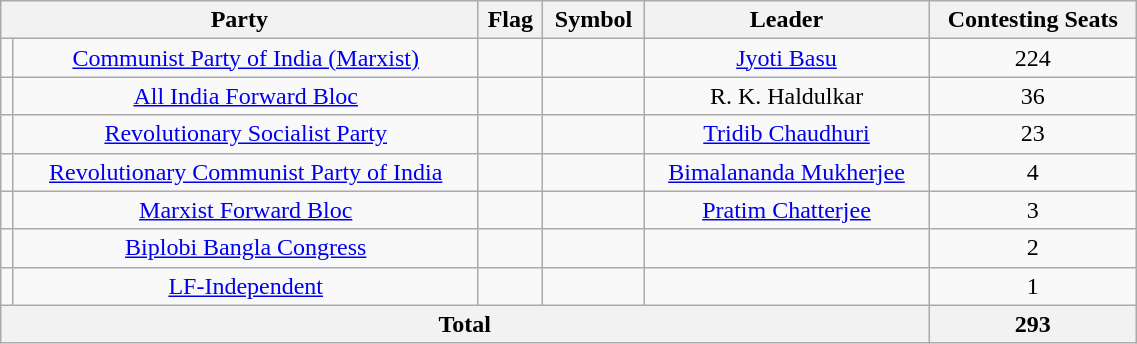<table class="wikitable" width="60%" style="text-align:center">
<tr>
<th colspan="2">Party</th>
<th>Flag</th>
<th>Symbol</th>
<th>Leader</th>
<th>Contesting Seats</th>
</tr>
<tr>
<td></td>
<td><a href='#'>Communist Party of India (Marxist)</a></td>
<td></td>
<td></td>
<td><a href='#'>Jyoti Basu</a></td>
<td>224</td>
</tr>
<tr>
<td></td>
<td><a href='#'>All India Forward Bloc</a></td>
<td></td>
<td></td>
<td>R. K. Haldulkar</td>
<td>36</td>
</tr>
<tr>
<td></td>
<td><a href='#'>Revolutionary Socialist Party</a></td>
<td></td>
<td></td>
<td><a href='#'>Tridib Chaudhuri</a></td>
<td>23</td>
</tr>
<tr>
<td></td>
<td><a href='#'>Revolutionary Communist Party of India</a></td>
<td></td>
<td></td>
<td><a href='#'>Bimalananda Mukherjee</a></td>
<td>4</td>
</tr>
<tr>
<td></td>
<td><a href='#'>Marxist Forward Bloc</a></td>
<td></td>
<td></td>
<td><a href='#'>Pratim Chatterjee</a></td>
<td>3</td>
</tr>
<tr>
<td></td>
<td><a href='#'>Biplobi Bangla Congress</a></td>
<td></td>
<td></td>
<td></td>
<td>2</td>
</tr>
<tr>
<td></td>
<td><a href='#'>LF-Independent</a></td>
<td></td>
<td></td>
<td></td>
<td>1</td>
</tr>
<tr>
<th colspan=5>Total</th>
<th>293</th>
</tr>
</table>
